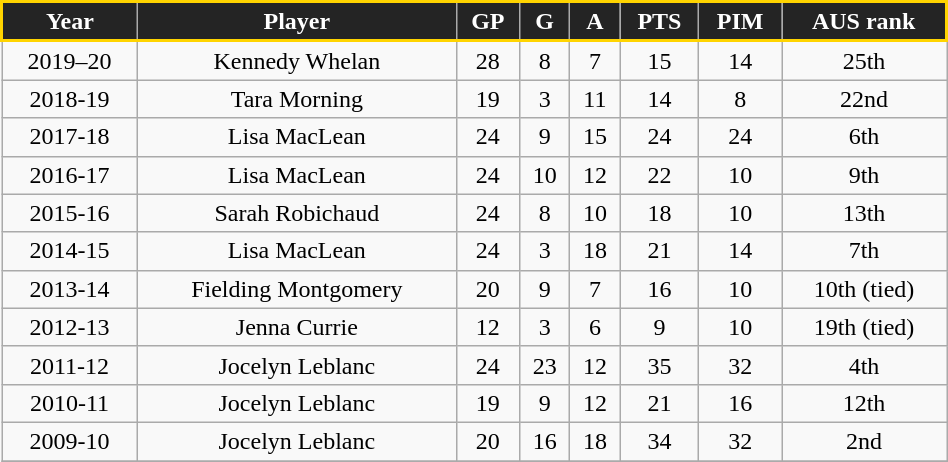<table class="wikitable" width="50%">
<tr align="center" style=" background:#242424;color:white;border:2px solid #FFD400">
<td><strong>Year</strong></td>
<td><strong>Player</strong></td>
<td><strong>GP</strong></td>
<td><strong>G</strong></td>
<td><strong>A</strong></td>
<td><strong>PTS</strong></td>
<td><strong>PIM</strong></td>
<td><strong>AUS rank</strong></td>
</tr>
<tr align="center" bgcolor="">
<td>2019–20</td>
<td>Kennedy Whelan</td>
<td>28</td>
<td>8</td>
<td>7</td>
<td>15</td>
<td>14</td>
<td>25th</td>
</tr>
<tr align="center" bgcolor="">
<td>2018-19</td>
<td>Tara Morning</td>
<td>19</td>
<td>3</td>
<td>11</td>
<td>14</td>
<td>8</td>
<td>22nd</td>
</tr>
<tr align="center" bgcolor="">
<td>2017-18</td>
<td>Lisa MacLean</td>
<td>24</td>
<td>9</td>
<td>15</td>
<td>24</td>
<td>24</td>
<td>6th</td>
</tr>
<tr align="center" bgcolor="">
<td>2016-17</td>
<td>Lisa MacLean</td>
<td>24</td>
<td>10</td>
<td>12</td>
<td>22</td>
<td>10</td>
<td>9th</td>
</tr>
<tr align="center" bgcolor="">
<td>2015-16</td>
<td>Sarah Robichaud</td>
<td>24</td>
<td>8</td>
<td>10</td>
<td>18</td>
<td>10</td>
<td>13th</td>
</tr>
<tr align="center" bgcolor="">
<td>2014-15</td>
<td>Lisa MacLean</td>
<td>24</td>
<td>3</td>
<td>18</td>
<td>21</td>
<td>14</td>
<td>7th</td>
</tr>
<tr align="center" bgcolor="">
<td>2013-14</td>
<td>Fielding Montgomery</td>
<td>20</td>
<td>9</td>
<td>7</td>
<td>16</td>
<td>10</td>
<td>10th (tied)</td>
</tr>
<tr align="center" bgcolor="">
<td>2012-13</td>
<td>Jenna Currie</td>
<td>12</td>
<td>3</td>
<td>6</td>
<td>9</td>
<td>10</td>
<td>19th (tied)</td>
</tr>
<tr align="center" bgcolor="">
<td>2011-12</td>
<td>Jocelyn Leblanc</td>
<td>24</td>
<td>23</td>
<td>12</td>
<td>35</td>
<td>32</td>
<td>4th</td>
</tr>
<tr align="center" bgcolor="">
<td>2010-11</td>
<td>Jocelyn Leblanc</td>
<td>19</td>
<td>9</td>
<td>12</td>
<td>21</td>
<td>16</td>
<td>12th</td>
</tr>
<tr align="center" bgcolor="">
<td>2009-10</td>
<td>Jocelyn Leblanc</td>
<td>20</td>
<td>16</td>
<td>18</td>
<td>34</td>
<td>32</td>
<td>2nd</td>
</tr>
<tr align="center" bgcolor="">
</tr>
</table>
